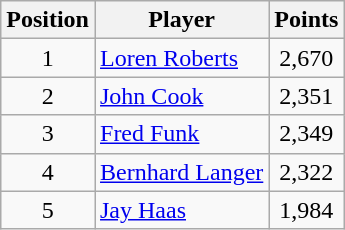<table class="wikitable">
<tr>
<th>Position</th>
<th>Player</th>
<th>Points</th>
</tr>
<tr>
<td align=center>1</td>
<td> <a href='#'>Loren Roberts</a></td>
<td align=center>2,670</td>
</tr>
<tr>
<td align=center>2</td>
<td> <a href='#'>John Cook</a></td>
<td align=center>2,351</td>
</tr>
<tr>
<td align=center>3</td>
<td> <a href='#'>Fred Funk</a></td>
<td align=center>2,349</td>
</tr>
<tr>
<td align=center>4</td>
<td> <a href='#'>Bernhard Langer</a></td>
<td align=center>2,322</td>
</tr>
<tr>
<td align=center>5</td>
<td> <a href='#'>Jay Haas</a></td>
<td align=center>1,984</td>
</tr>
</table>
